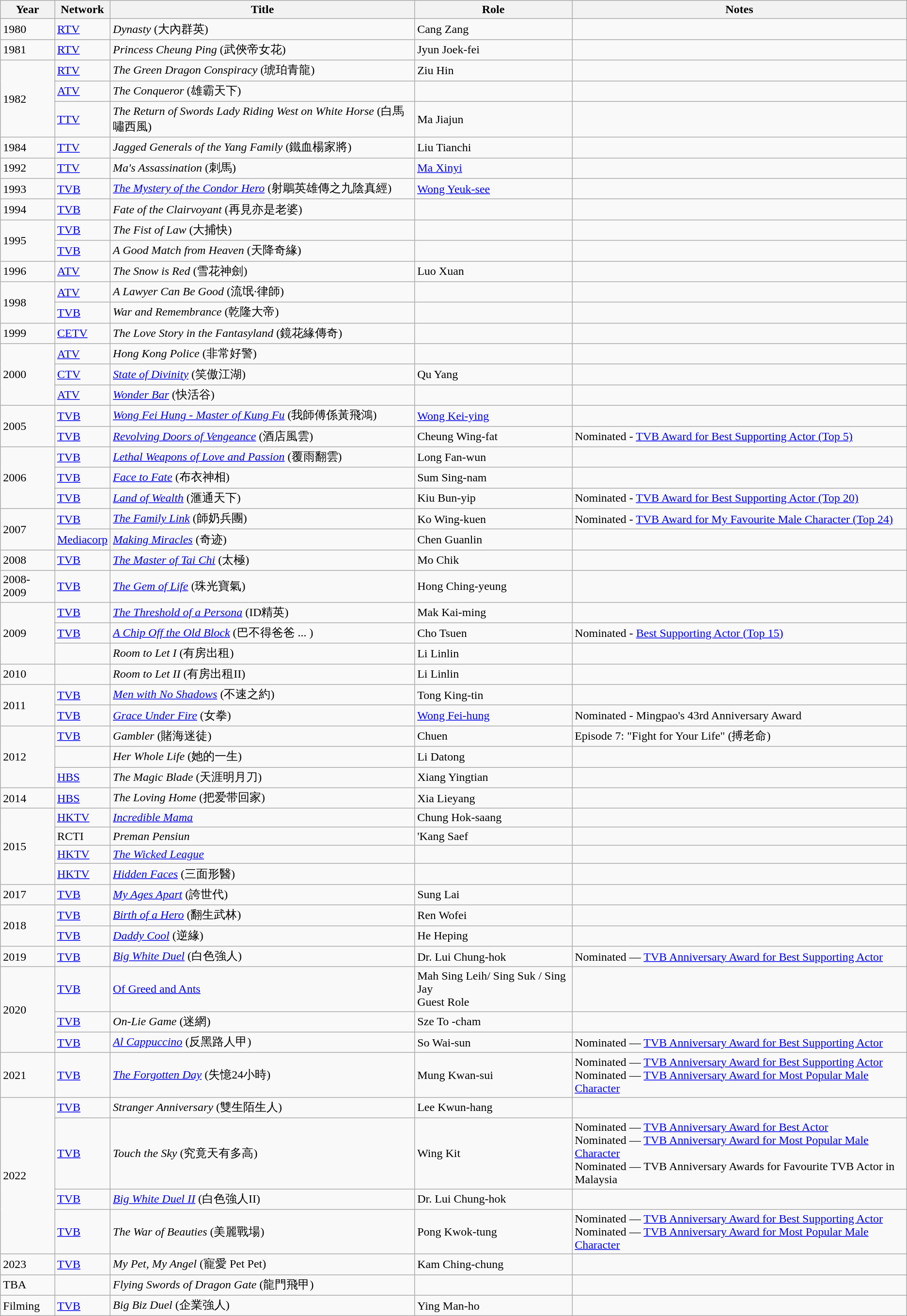<table class="wikitable sortable">
<tr>
<th>Year</th>
<th>Network</th>
<th>Title</th>
<th>Role</th>
<th class="unsortable">Notes</th>
</tr>
<tr>
<td>1980</td>
<td><a href='#'>RTV</a></td>
<td><em>Dynasty</em> (大內群英)</td>
<td>Cang Zang</td>
<td></td>
</tr>
<tr>
<td>1981</td>
<td><a href='#'>RTV</a></td>
<td><em>Princess Cheung Ping</em> (武俠帝女花)</td>
<td>Jyun Joek-fei</td>
<td></td>
</tr>
<tr>
<td rowspan=3>1982</td>
<td><a href='#'>RTV</a></td>
<td><em>The Green Dragon Conspiracy</em> (琥珀青龍)</td>
<td>Ziu Hin</td>
<td></td>
</tr>
<tr>
<td><a href='#'>ATV</a></td>
<td><em>The Conqueror</em> (雄霸天下)</td>
<td></td>
<td></td>
</tr>
<tr>
<td><a href='#'>TTV</a></td>
<td><em>The Return of Swords Lady Riding West on White Horse</em> (白馬嘯西風)</td>
<td>Ma Jiajun</td>
<td></td>
</tr>
<tr>
<td>1984</td>
<td><a href='#'>TTV</a></td>
<td><em>Jagged Generals of the Yang Family</em> (鐵血楊家將)</td>
<td>Liu Tianchi</td>
<td></td>
</tr>
<tr>
<td>1992</td>
<td><a href='#'>TTV</a></td>
<td><em>Ma's Assassination</em> (刺馬)</td>
<td><a href='#'>Ma Xinyi</a></td>
<td></td>
</tr>
<tr>
<td>1993</td>
<td><a href='#'>TVB</a></td>
<td><em><a href='#'>The Mystery of the Condor Hero</a></em> (射鵰英雄傳之九陰真經)</td>
<td><a href='#'>Wong Yeuk-see</a></td>
<td></td>
</tr>
<tr>
<td>1994</td>
<td><a href='#'>TVB</a></td>
<td><em>Fate of the Clairvoyant</em> (再見亦是老婆)</td>
<td></td>
<td></td>
</tr>
<tr>
<td rowspan=2>1995</td>
<td><a href='#'>TVB</a></td>
<td><em>The Fist of Law</em> (大捕快)</td>
<td></td>
<td></td>
</tr>
<tr>
<td><a href='#'>TVB</a></td>
<td><em>A Good Match from Heaven</em> (天降奇緣)</td>
<td></td>
<td></td>
</tr>
<tr>
<td>1996</td>
<td><a href='#'>ATV</a></td>
<td><em>The Snow is Red</em> (雪花神劍)</td>
<td>Luo Xuan</td>
<td></td>
</tr>
<tr>
<td rowspan=2>1998</td>
<td><a href='#'>ATV</a></td>
<td><em>A Lawyer Can Be Good</em> (流氓·律師)</td>
<td></td>
<td></td>
</tr>
<tr>
<td><a href='#'>TVB</a></td>
<td><em>War and Remembrance</em> (乾隆大帝)</td>
<td></td>
<td></td>
</tr>
<tr>
<td>1999</td>
<td><a href='#'>CETV</a></td>
<td><em>The Love Story in the Fantasyland</em> (鏡花緣傳奇)</td>
<td></td>
<td></td>
</tr>
<tr>
<td rowspan=3>2000</td>
<td><a href='#'>ATV</a></td>
<td><em>Hong Kong Police</em> (非常好警)</td>
<td></td>
<td></td>
</tr>
<tr>
<td><a href='#'>CTV</a></td>
<td><em><a href='#'>State of Divinity</a></em> (笑傲江湖)</td>
<td>Qu Yang</td>
<td></td>
</tr>
<tr>
<td><a href='#'>ATV</a></td>
<td><em><a href='#'>Wonder Bar</a></em> (快活谷)</td>
<td></td>
<td></td>
</tr>
<tr>
<td rowspan=2>2005</td>
<td><a href='#'>TVB</a></td>
<td><em><a href='#'>Wong Fei Hung - Master of Kung Fu</a></em> (我師傅係黃飛鴻)</td>
<td><a href='#'>Wong Kei-ying</a></td>
<td></td>
</tr>
<tr>
<td><a href='#'>TVB</a></td>
<td><em><a href='#'>Revolving Doors of Vengeance</a></em> (酒店風雲)</td>
<td>Cheung Wing-fat</td>
<td>Nominated - <a href='#'>TVB Award for Best Supporting Actor (Top 5)</a></td>
</tr>
<tr>
<td rowspan=3>2006</td>
<td><a href='#'>TVB</a></td>
<td><em><a href='#'>Lethal Weapons of Love and Passion</a></em> (覆雨翻雲)</td>
<td>Long Fan-wun</td>
<td></td>
</tr>
<tr>
<td><a href='#'>TVB</a></td>
<td><em><a href='#'>Face to Fate</a></em> (布衣神相)</td>
<td>Sum Sing-nam</td>
<td></td>
</tr>
<tr>
<td><a href='#'>TVB</a></td>
<td><em><a href='#'>Land of Wealth</a></em> (滙通天下)</td>
<td>Kiu Bun-yip</td>
<td>Nominated - <a href='#'>TVB Award for Best Supporting Actor (Top 20)</a></td>
</tr>
<tr>
<td rowspan=2>2007</td>
<td><a href='#'>TVB</a></td>
<td><em><a href='#'>The Family Link</a></em> (師奶兵團)</td>
<td>Ko Wing-kuen</td>
<td>Nominated - <a href='#'>TVB Award for My Favourite Male Character (Top 24)</a></td>
</tr>
<tr>
<td><a href='#'>Mediacorp</a></td>
<td><em><a href='#'>Making Miracles</a></em> (奇迹)</td>
<td>Chen Guanlin</td>
<td></td>
</tr>
<tr>
<td>2008</td>
<td><a href='#'>TVB</a></td>
<td><em><a href='#'>The Master of Tai Chi</a></em> (太極)</td>
<td>Mo Chik</td>
<td></td>
</tr>
<tr>
<td>2008-2009</td>
<td><a href='#'>TVB</a></td>
<td><em><a href='#'>The Gem of Life</a></em> (珠光寶氣)</td>
<td>Hong Ching-yeung</td>
<td></td>
</tr>
<tr>
<td rowspan=3>2009</td>
<td><a href='#'>TVB</a></td>
<td><em><a href='#'>The Threshold of a Persona</a></em> (ID精英)</td>
<td>Mak Kai-ming</td>
<td></td>
</tr>
<tr>
<td><a href='#'>TVB</a></td>
<td><em><a href='#'>A Chip Off the Old Block</a></em> (巴不得爸爸 ... )</td>
<td>Cho Tsuen</td>
<td>Nominated - <a href='#'>Best Supporting Actor (Top 15)</a></td>
</tr>
<tr>
<td></td>
<td><em>Room to Let I</em> (有房出租)</td>
<td>Li Linlin</td>
<td></td>
</tr>
<tr>
<td>2010</td>
<td></td>
<td><em>Room to Let II</em> (有房出租II)</td>
<td>Li Linlin</td>
<td></td>
</tr>
<tr>
<td rowspan=2>2011</td>
<td><a href='#'>TVB</a></td>
<td><em><a href='#'>Men with No Shadows</a></em> (不速之約)</td>
<td>Tong King-tin</td>
<td></td>
</tr>
<tr>
<td><a href='#'>TVB</a></td>
<td><em><a href='#'>Grace Under Fire</a></em> (女拳)</td>
<td><a href='#'>Wong Fei-hung</a></td>
<td>Nominated - Mingpao's 43rd Anniversary Award</td>
</tr>
<tr>
<td rowspan=3>2012</td>
<td><a href='#'>TVB</a></td>
<td><em>Gambler</em> (賭海迷徒)</td>
<td>Chuen</td>
<td>Episode 7: "Fight for Your Life" (搏老命)</td>
</tr>
<tr>
<td></td>
<td><em>Her Whole Life</em> (她的一生)</td>
<td>Li Datong</td>
<td></td>
</tr>
<tr>
<td><a href='#'>HBS</a></td>
<td><em>The Magic Blade</em> (天涯明月刀)</td>
<td>Xiang Yingtian</td>
<td></td>
</tr>
<tr>
<td>2014</td>
<td><a href='#'>HBS</a></td>
<td><em>The Loving Home</em> (把爱带回家)</td>
<td>Xia Lieyang</td>
<td></td>
</tr>
<tr>
<td rowspan=4>2015</td>
<td><a href='#'>HKTV</a></td>
<td><em><a href='#'>Incredible Mama</a></em></td>
<td>Chung Hok-saang</td>
<td></td>
</tr>
<tr>
<td>RCTI</td>
<td><em>Preman Pensiun</em></td>
<td>'Kang Saef</td>
<td></td>
</tr>
<tr>
<td><a href='#'>HKTV</a></td>
<td><em><a href='#'>The Wicked League</a></em></td>
<td></td>
<td></td>
</tr>
<tr>
<td><a href='#'>HKTV</a></td>
<td><em><a href='#'>Hidden Faces</a></em> (三面形醫)</td>
<td></td>
<td></td>
</tr>
<tr>
<td>2017</td>
<td><a href='#'>TVB</a></td>
<td><em><a href='#'>My Ages Apart</a></em> (誇世代)</td>
<td>Sung Lai</td>
<td></td>
</tr>
<tr>
<td rowspan="2">2018</td>
<td><a href='#'>TVB</a></td>
<td><em><a href='#'>Birth of a Hero</a></em> (翻生武林)</td>
<td>Ren Wofei</td>
<td></td>
</tr>
<tr>
<td><a href='#'>TVB</a></td>
<td><em><a href='#'>Daddy Cool</a></em> (逆緣)</td>
<td>He Heping</td>
<td></td>
</tr>
<tr>
<td>2019</td>
<td><a href='#'>TVB</a></td>
<td><em><a href='#'>Big White Duel</a></em> (白色強人)</td>
<td>Dr. Lui Chung-hok</td>
<td>Nominated — <a href='#'>TVB Anniversary Award for Best Supporting Actor</a></td>
</tr>
<tr>
<td rowspan="3">2020</td>
<td><a href='#'>TVB</a></td>
<td><a href='#'>Of Greed and Ants</a></td>
<td>Mah Sing Leih/ Sing Suk / Sing Jay<br>Guest Role</td>
</tr>
<tr>
<td><a href='#'>TVB</a></td>
<td><em>On-Lie Game</em> (迷網)</td>
<td>Sze To -cham</td>
<td></td>
</tr>
<tr>
<td><a href='#'>TVB</a></td>
<td><em><a href='#'>Al Cappuccino</a></em> (反黑路人甲)</td>
<td>So Wai-sun</td>
<td>Nominated — <a href='#'>TVB Anniversary Award for Best Supporting Actor</a></td>
</tr>
<tr>
<td>2021</td>
<td><a href='#'>TVB</a></td>
<td><em><a href='#'>The Forgotten Day</a></em> (失憶24小時)</td>
<td>Mung Kwan-sui</td>
<td>Nominated — <a href='#'>TVB Anniversary Award for Best Supporting Actor</a> <br> Nominated — <a href='#'>TVB Anniversary Award for Most Popular Male Character</a></td>
</tr>
<tr>
<td rowspan="4">2022</td>
<td><a href='#'>TVB</a></td>
<td><em>Stranger Anniversary</em> (雙生陌生人)</td>
<td>Lee Kwun-hang</td>
<td></td>
</tr>
<tr>
<td><a href='#'>TVB</a></td>
<td><em>Touch the Sky</em> (究竟天有多高)</td>
<td>Wing Kit</td>
<td>Nominated — <a href='#'>TVB Anniversary Award for Best Actor</a> <br> Nominated — <a href='#'>TVB Anniversary Award for Most Popular Male Character</a> <br> Nominated — TVB Anniversary Awards for Favourite TVB Actor in Malaysia</td>
</tr>
<tr>
<td><a href='#'>TVB</a></td>
<td><em><a href='#'>Big White Duel II</a></em> (白色強人II)</td>
<td>Dr. Lui Chung-hok</td>
<td></td>
</tr>
<tr>
<td><a href='#'>TVB</a></td>
<td><em>The War of Beauties</em> (美麗戰場)</td>
<td>Pong Kwok-tung</td>
<td>Nominated — <a href='#'>TVB Anniversary Award for Best Supporting Actor</a> <br> Nominated — <a href='#'>TVB Anniversary Award for Most Popular Male Character</a></td>
</tr>
<tr>
<td>2023</td>
<td><a href='#'>TVB</a></td>
<td><em>My Pet, My Angel</em> (寵愛 Pet Pet)</td>
<td>Kam Ching-chung</td>
<td></td>
</tr>
<tr>
<td rowspan=1>TBA</td>
<td></td>
<td><em>Flying Swords of Dragon Gate</em> (龍門飛甲)</td>
<td></td>
<td></td>
</tr>
<tr>
<td>Filming</td>
<td><a href='#'>TVB</a></td>
<td><em>Big Biz Duel</em> (企業強人)</td>
<td>Ying Man-ho</td>
<td></td>
</tr>
</table>
